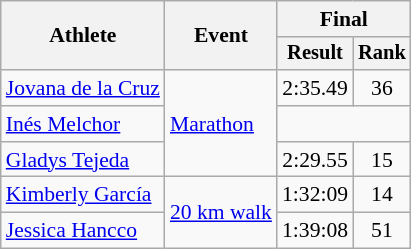<table class="wikitable" style="font-size:90%">
<tr>
<th rowspan="2">Athlete</th>
<th rowspan="2">Event</th>
<th colspan="2">Final</th>
</tr>
<tr style="font-size:95%">
<th>Result</th>
<th>Rank</th>
</tr>
<tr align=center>
<td align=left><a href='#'>Jovana de la Cruz</a></td>
<td align=left rowspan=3><a href='#'>Marathon</a></td>
<td>2:35.49</td>
<td>36</td>
</tr>
<tr align=center>
<td align=left><a href='#'>Inés Melchor</a></td>
<td colspan=2></td>
</tr>
<tr align=center>
<td align=left><a href='#'>Gladys Tejeda</a></td>
<td>2:29.55</td>
<td>15</td>
</tr>
<tr align=center>
<td align=left><a href='#'>Kimberly García</a></td>
<td align=left rowspan=2><a href='#'>20 km walk</a></td>
<td>1:32:09</td>
<td>14</td>
</tr>
<tr align=center>
<td align=left><a href='#'>Jessica Hancco</a></td>
<td>1:39:08</td>
<td>51</td>
</tr>
</table>
